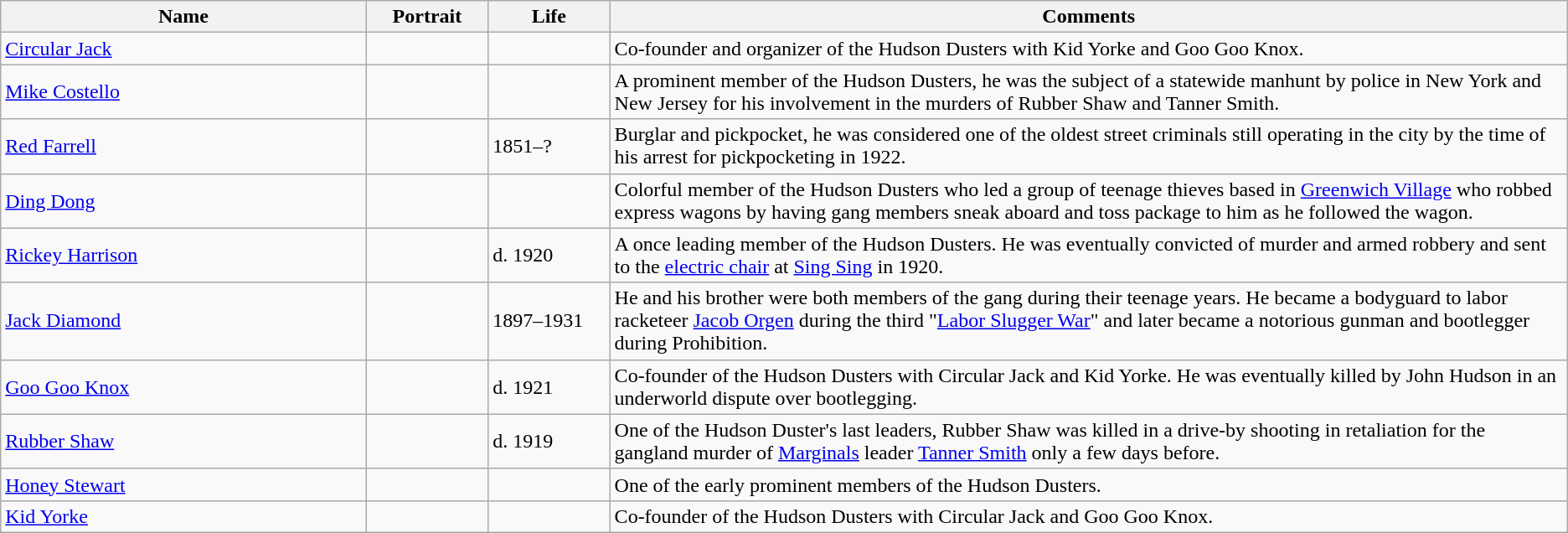<table class=wikitable>
<tr>
<th width="21%">Name</th>
<th width="7%">Portrait</th>
<th width="7%">Life</th>
<th width="55%">Comments</th>
</tr>
<tr>
<td><a href='#'>Circular Jack</a></td>
<td></td>
<td></td>
<td>Co-founder and organizer of the Hudson Dusters with Kid Yorke and Goo Goo Knox.</td>
</tr>
<tr>
<td><a href='#'>Mike Costello</a></td>
<td></td>
<td></td>
<td>A prominent member of the Hudson Dusters, he was the subject of a statewide manhunt by police in New York and New Jersey for his involvement in the murders of Rubber Shaw and Tanner Smith.</td>
</tr>
<tr>
<td><a href='#'>Red Farrell</a></td>
<td></td>
<td>1851–?</td>
<td>Burglar and pickpocket, he was considered one of the oldest street criminals still operating in the city by the time of his arrest for pickpocketing in 1922.</td>
</tr>
<tr>
<td><a href='#'>Ding Dong</a></td>
<td></td>
<td></td>
<td>Colorful member of the Hudson Dusters who led a group of teenage thieves based in <a href='#'>Greenwich Village</a> who robbed express wagons by having gang members sneak aboard and toss package to him as he followed the wagon.</td>
</tr>
<tr>
<td><a href='#'>Rickey Harrison</a></td>
<td></td>
<td>d. 1920</td>
<td>A once leading member of the Hudson Dusters. He was eventually convicted of murder and armed robbery and sent to the <a href='#'>electric chair</a> at <a href='#'>Sing Sing</a> in 1920.</td>
</tr>
<tr>
<td><a href='#'>Jack Diamond</a></td>
<td></td>
<td>1897–1931</td>
<td>He and his brother were both members of the gang during their teenage years. He became a bodyguard to labor racketeer <a href='#'>Jacob Orgen</a> during the third "<a href='#'>Labor Slugger War</a>" and later became a notorious gunman and bootlegger during Prohibition.</td>
</tr>
<tr>
<td><a href='#'>Goo Goo Knox</a></td>
<td></td>
<td>d. 1921</td>
<td>Co-founder of the Hudson Dusters with Circular Jack and Kid Yorke. He was eventually killed by John Hudson in an underworld dispute over bootlegging.</td>
</tr>
<tr>
<td><a href='#'>Rubber Shaw</a></td>
<td></td>
<td>d. 1919</td>
<td>One of the Hudson Duster's last leaders, Rubber Shaw was killed in a drive-by shooting in retaliation for the gangland murder of <a href='#'>Marginals</a> leader <a href='#'>Tanner Smith</a> only a few days before.</td>
</tr>
<tr>
<td><a href='#'>Honey Stewart</a></td>
<td></td>
<td></td>
<td>One of the early prominent members of the Hudson Dusters.</td>
</tr>
<tr>
<td><a href='#'>Kid Yorke</a></td>
<td></td>
<td></td>
<td>Co-founder of the Hudson Dusters with Circular Jack and Goo Goo Knox.</td>
</tr>
</table>
